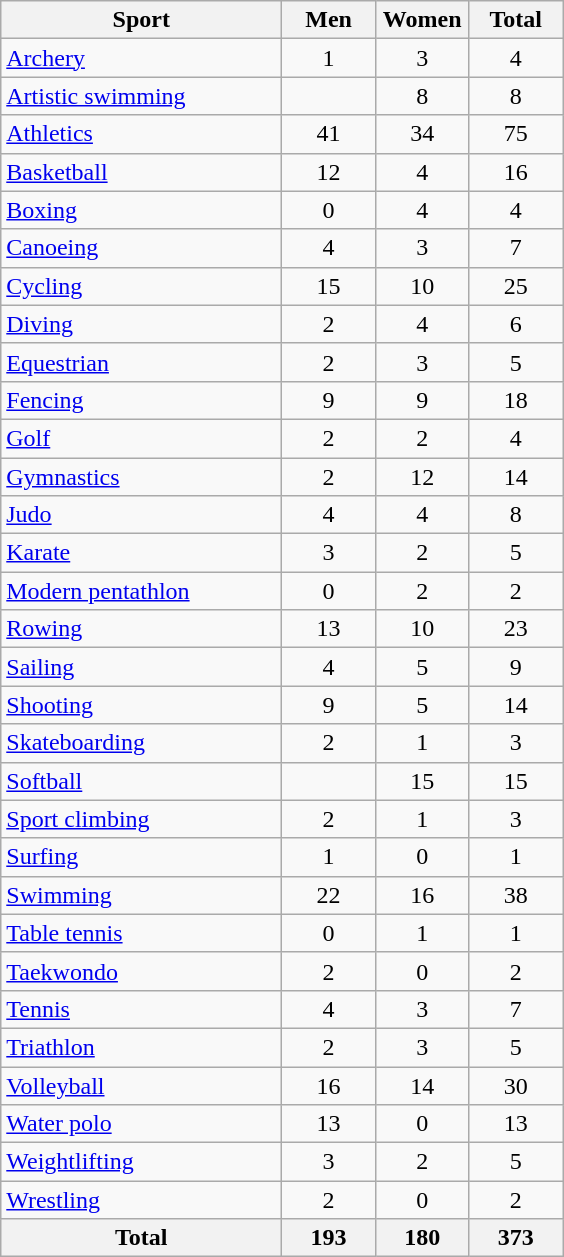<table class="wikitable sortable" style="text-align:center;">
<tr>
<th width=180>Sport</th>
<th width=55>Men</th>
<th width=55>Women</th>
<th width=55>Total</th>
</tr>
<tr>
<td align=left><a href='#'>Archery</a></td>
<td>1</td>
<td>3</td>
<td>4</td>
</tr>
<tr>
<td align=left><a href='#'>Artistic swimming</a></td>
<td></td>
<td>8</td>
<td>8</td>
</tr>
<tr>
<td align=left><a href='#'>Athletics</a></td>
<td>41</td>
<td>34</td>
<td>75</td>
</tr>
<tr>
<td align=left><a href='#'>Basketball</a></td>
<td>12</td>
<td>4</td>
<td>16</td>
</tr>
<tr>
<td align=left><a href='#'>Boxing</a></td>
<td>0</td>
<td>4</td>
<td>4</td>
</tr>
<tr>
<td align=left><a href='#'>Canoeing</a></td>
<td>4</td>
<td>3</td>
<td>7</td>
</tr>
<tr>
<td align=left><a href='#'>Cycling</a></td>
<td>15</td>
<td>10</td>
<td>25</td>
</tr>
<tr>
<td align=left><a href='#'>Diving</a></td>
<td>2</td>
<td>4</td>
<td>6</td>
</tr>
<tr>
<td align=left><a href='#'>Equestrian</a></td>
<td>2</td>
<td>3</td>
<td>5</td>
</tr>
<tr>
<td align=left><a href='#'>Fencing</a></td>
<td>9</td>
<td>9</td>
<td>18</td>
</tr>
<tr>
<td align=left><a href='#'>Golf</a></td>
<td>2</td>
<td>2</td>
<td>4</td>
</tr>
<tr>
<td align=left><a href='#'>Gymnastics</a></td>
<td>2</td>
<td>12</td>
<td>14</td>
</tr>
<tr>
<td align=left><a href='#'>Judo</a></td>
<td>4</td>
<td>4</td>
<td>8</td>
</tr>
<tr>
<td align=left><a href='#'>Karate</a></td>
<td>3</td>
<td>2</td>
<td>5</td>
</tr>
<tr>
<td align=left><a href='#'>Modern pentathlon</a></td>
<td>0</td>
<td>2</td>
<td>2</td>
</tr>
<tr>
<td align=left><a href='#'>Rowing</a></td>
<td>13</td>
<td>10</td>
<td>23</td>
</tr>
<tr>
<td align=left><a href='#'>Sailing</a></td>
<td>4</td>
<td>5</td>
<td>9</td>
</tr>
<tr>
<td align=left><a href='#'>Shooting</a></td>
<td>9</td>
<td>5</td>
<td>14</td>
</tr>
<tr>
<td align=left><a href='#'>Skateboarding</a></td>
<td>2</td>
<td>1</td>
<td>3</td>
</tr>
<tr>
<td align=left><a href='#'>Softball</a></td>
<td></td>
<td>15</td>
<td>15</td>
</tr>
<tr>
<td align=left><a href='#'>Sport climbing</a></td>
<td>2</td>
<td>1</td>
<td>3</td>
</tr>
<tr>
<td align=left><a href='#'>Surfing</a></td>
<td>1</td>
<td>0</td>
<td>1</td>
</tr>
<tr>
<td align=left><a href='#'>Swimming</a></td>
<td>22</td>
<td>16</td>
<td>38</td>
</tr>
<tr>
<td align=left><a href='#'>Table tennis</a></td>
<td>0</td>
<td>1</td>
<td>1</td>
</tr>
<tr>
<td align=left><a href='#'>Taekwondo</a></td>
<td>2</td>
<td>0</td>
<td>2</td>
</tr>
<tr>
<td align=left><a href='#'>Tennis</a></td>
<td>4</td>
<td>3</td>
<td>7</td>
</tr>
<tr>
<td align=left><a href='#'>Triathlon</a></td>
<td>2</td>
<td>3</td>
<td>5</td>
</tr>
<tr>
<td align=left><a href='#'>Volleyball</a></td>
<td>16</td>
<td>14</td>
<td>30</td>
</tr>
<tr>
<td align=left><a href='#'>Water polo</a></td>
<td>13</td>
<td>0</td>
<td>13</td>
</tr>
<tr>
<td align=left><a href='#'>Weightlifting</a></td>
<td>3</td>
<td>2</td>
<td>5</td>
</tr>
<tr>
<td align=left><a href='#'>Wrestling</a></td>
<td>2</td>
<td>0</td>
<td>2</td>
</tr>
<tr>
<th>Total</th>
<th>193</th>
<th>180</th>
<th>373</th>
</tr>
</table>
